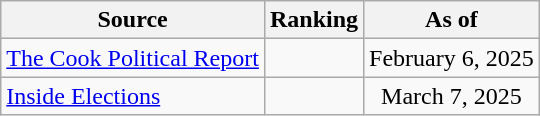<table class="wikitable" style="text-align:center">
<tr>
<th>Source</th>
<th>Ranking</th>
<th>As of</th>
</tr>
<tr>
<td align=left><a href='#'>The Cook Political Report</a></td>
<td></td>
<td>February 6, 2025</td>
</tr>
<tr>
<td align=left><a href='#'>Inside Elections</a></td>
<td></td>
<td>March 7, 2025</td>
</tr>
</table>
